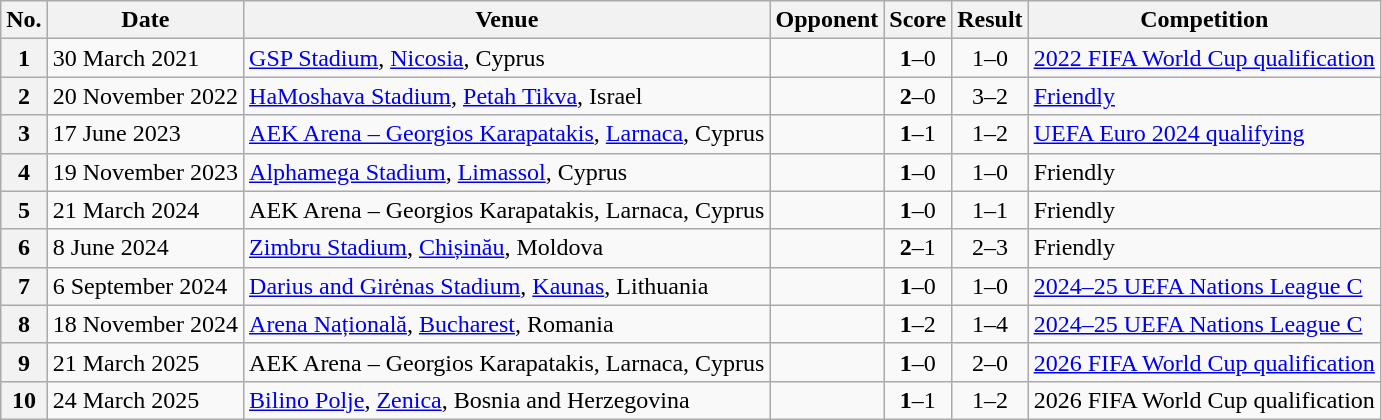<table class="wikitable collapsible" style="text-align: left;" align=center>
<tr>
<th>No.</th>
<th>Date</th>
<th>Venue</th>
<th>Opponent</th>
<th>Score</th>
<th>Result</th>
<th>Competition</th>
</tr>
<tr>
<th>1</th>
<td>30 March 2021</td>
<td><a href='#'>GSP Stadium</a>, <a href='#'>Nicosia</a>, Cyprus</td>
<td></td>
<td style="text-align: center;"><strong>1</strong>–0</td>
<td style="text-align: center;">1–0</td>
<td><a href='#'>2022 FIFA World Cup qualification</a></td>
</tr>
<tr>
<th>2</th>
<td>20 November 2022</td>
<td><a href='#'>HaMoshava Stadium</a>, <a href='#'>Petah Tikva</a>, Israel</td>
<td></td>
<td align=center><strong>2</strong>–0</td>
<td align=center>3–2</td>
<td><a href='#'>Friendly</a></td>
</tr>
<tr>
<th>3</th>
<td>17 June 2023</td>
<td><a href='#'>AEK Arena – Georgios Karapatakis</a>, <a href='#'>Larnaca</a>, Cyprus</td>
<td></td>
<td align=center><strong>1</strong>–1</td>
<td align=center>1–2</td>
<td><a href='#'>UEFA Euro 2024 qualifying</a></td>
</tr>
<tr>
<th>4</th>
<td>19 November 2023</td>
<td><a href='#'>Alphamega Stadium</a>, <a href='#'>Limassol</a>, Cyprus</td>
<td></td>
<td align=center><strong>1</strong>–0</td>
<td style="text-align: center;">1–0</td>
<td>Friendly</td>
</tr>
<tr>
<th>5</th>
<td>21 March 2024</td>
<td>AEK Arena – Georgios Karapatakis, Larnaca, Cyprus</td>
<td></td>
<td align=center><strong>1</strong>–0</td>
<td style="text-align: center;">1–1</td>
<td>Friendly</td>
</tr>
<tr>
<th>6</th>
<td>8 June 2024</td>
<td><a href='#'>Zimbru Stadium</a>, <a href='#'>Chișinău</a>, Moldova</td>
<td></td>
<td align=center><strong>2</strong>–1</td>
<td style="text-align: center;">2–3</td>
<td>Friendly</td>
</tr>
<tr>
<th>7</th>
<td>6 September 2024</td>
<td><a href='#'>Darius and Girėnas Stadium</a>, <a href='#'>Kaunas</a>, Lithuania</td>
<td></td>
<td align=center><strong>1</strong>–0</td>
<td style="text-align: center;">1–0</td>
<td><a href='#'>2024–25 UEFA Nations League C</a></td>
</tr>
<tr>
<th>8</th>
<td>18 November 2024</td>
<td><a href='#'>Arena Națională</a>, <a href='#'>Bucharest</a>, Romania</td>
<td></td>
<td align=center><strong>1</strong>–2</td>
<td style="text-align: center;">1–4</td>
<td><a href='#'>2024–25 UEFA Nations League C</a></td>
</tr>
<tr>
<th>9</th>
<td>21 March 2025</td>
<td>AEK Arena – Georgios Karapatakis, Larnaca, Cyprus</td>
<td></td>
<td align=center><strong>1</strong>–0</td>
<td style="text-align: center;">2–0</td>
<td><a href='#'>2026 FIFA World Cup qualification</a></td>
</tr>
<tr>
<th>10</th>
<td>24 March 2025</td>
<td><a href='#'>Bilino Polje</a>, <a href='#'>Zenica</a>, Bosnia and Herzegovina</td>
<td></td>
<td align=center><strong>1</strong>–1</td>
<td style="text-align: center;">1–2</td>
<td>2026 FIFA World Cup qualification</td>
</tr>
</table>
